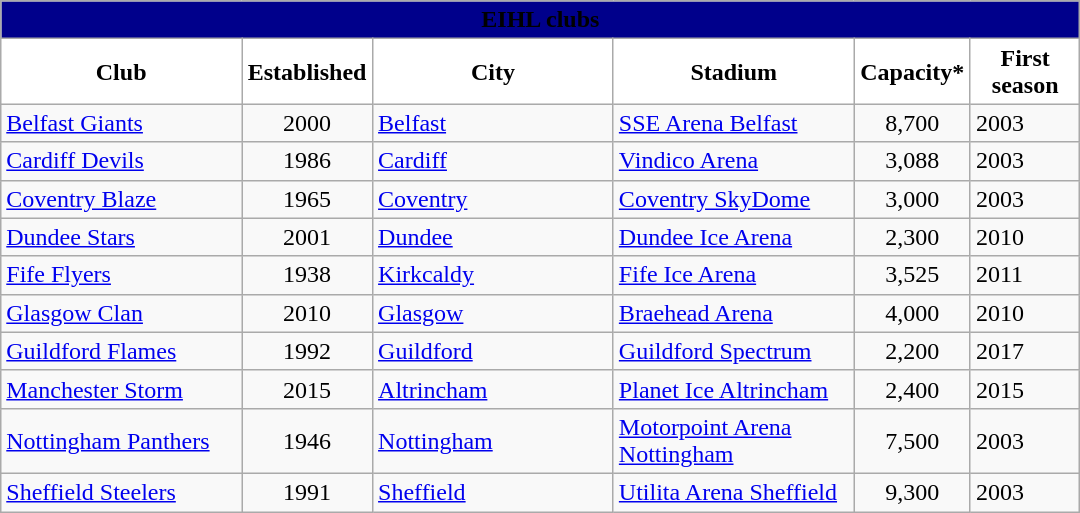<table class="wikitable" style="width: 57%">
<tr>
<td colspan="6" style="background:darkblue; text-align:center;"><strong><span>EIHL clubs</span></strong></td>
</tr>
<tr>
<th style="background:white; width:22%">Club</th>
<th style="background:white; width:8%">Established</th>
<th style="background:white; width:22%">City</th>
<th style="background:white; width:22%">Stadium</th>
<th style="background:white; width:8%">Capacity*</th>
<th style="background:white; width:10%">First season</th>
</tr>
<tr>
<td><a href='#'>Belfast Giants</a></td>
<td align="center">2000</td>
<td><a href='#'>Belfast</a></td>
<td><a href='#'>SSE Arena Belfast</a></td>
<td align="center">8,700</td>
<td>2003</td>
</tr>
<tr>
<td><a href='#'>Cardiff Devils</a></td>
<td align="center">1986</td>
<td><a href='#'>Cardiff</a></td>
<td><a href='#'>Vindico Arena</a></td>
<td align="center">3,088</td>
<td>2003</td>
</tr>
<tr>
<td><a href='#'>Coventry Blaze</a></td>
<td align="center">1965</td>
<td><a href='#'>Coventry</a></td>
<td><a href='#'>Coventry SkyDome</a></td>
<td align="center">3,000</td>
<td>2003</td>
</tr>
<tr>
<td><a href='#'>Dundee Stars</a></td>
<td align="center">2001</td>
<td><a href='#'>Dundee</a></td>
<td><a href='#'>Dundee Ice Arena</a></td>
<td align="center">2,300</td>
<td>2010</td>
</tr>
<tr>
<td><a href='#'>Fife Flyers</a></td>
<td align="center">1938</td>
<td><a href='#'>Kirkcaldy</a></td>
<td><a href='#'>Fife Ice Arena</a></td>
<td align="center">3,525</td>
<td>2011</td>
</tr>
<tr>
<td><a href='#'>Glasgow Clan</a></td>
<td align="center">2010</td>
<td><a href='#'>Glasgow</a></td>
<td><a href='#'>Braehead Arena</a></td>
<td align="center">4,000</td>
<td>2010</td>
</tr>
<tr>
<td><a href='#'>Guildford Flames</a></td>
<td align="center">1992</td>
<td><a href='#'>Guildford</a></td>
<td><a href='#'>Guildford Spectrum</a></td>
<td align="center">2,200</td>
<td>2017</td>
</tr>
<tr>
<td><a href='#'>Manchester Storm</a></td>
<td align="center">2015</td>
<td><a href='#'>Altrincham</a></td>
<td><a href='#'>Planet Ice Altrincham</a></td>
<td align="center">2,400</td>
<td>2015</td>
</tr>
<tr>
<td><a href='#'>Nottingham Panthers</a></td>
<td align="center">1946</td>
<td><a href='#'>Nottingham</a></td>
<td><a href='#'>Motorpoint Arena Nottingham</a></td>
<td align="center">7,500</td>
<td>2003</td>
</tr>
<tr>
<td><a href='#'>Sheffield Steelers</a></td>
<td align="center">1991</td>
<td><a href='#'>Sheffield</a></td>
<td><a href='#'>Utilita Arena Sheffield</a></td>
<td align="center">9,300</td>
<td>2003</td>
</tr>
</table>
